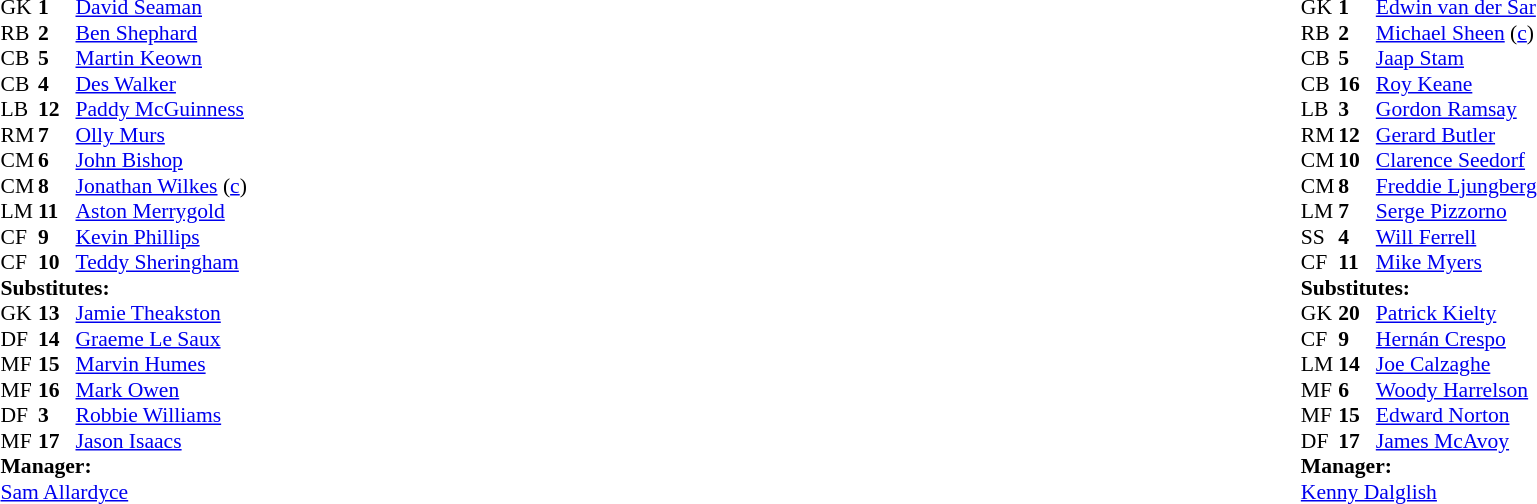<table width="100%">
<tr>
<td valign="top" width="50%"><br><table style="font-size: 90%" cellspacing="0" cellpadding="0">
<tr>
<th width=25></th>
<th width=25></th>
</tr>
<tr>
<td>GK</td>
<td><strong>1</strong></td>
<td><a href='#'>David Seaman</a></td>
<td></td>
<td></td>
</tr>
<tr>
<td>RB</td>
<td><strong>2</strong></td>
<td><a href='#'>Ben Shephard</a></td>
</tr>
<tr>
<td>CB</td>
<td><strong>5</strong></td>
<td><a href='#'>Martin Keown</a></td>
<td></td>
<td></td>
</tr>
<tr>
<td>CB</td>
<td><strong>4</strong></td>
<td><a href='#'>Des Walker</a></td>
</tr>
<tr>
<td>LB</td>
<td><strong>12</strong></td>
<td><a href='#'>Paddy McGuinness</a></td>
<td></td>
<td></td>
</tr>
<tr>
<td>RM</td>
<td><strong>7</strong></td>
<td><a href='#'>Olly Murs</a></td>
<td></td>
<td></td>
</tr>
<tr>
<td>CM</td>
<td><strong>6</strong></td>
<td><a href='#'>John Bishop</a></td>
</tr>
<tr>
<td>CM</td>
<td><strong>8</strong></td>
<td><a href='#'>Jonathan Wilkes</a> (<a href='#'>c</a>)</td>
</tr>
<tr>
<td>LM</td>
<td><strong>11</strong></td>
<td><a href='#'>Aston Merrygold</a></td>
<td></td>
<td></td>
</tr>
<tr>
<td>CF</td>
<td><strong>9</strong></td>
<td><a href='#'>Kevin Phillips</a></td>
</tr>
<tr>
<td>CF</td>
<td><strong>10</strong></td>
<td><a href='#'>Teddy Sheringham</a></td>
</tr>
<tr>
<td colspan=3><strong>Substitutes:</strong></td>
</tr>
<tr>
<td>GK</td>
<td><strong>13</strong></td>
<td><a href='#'>Jamie Theakston</a></td>
<td></td>
<td></td>
</tr>
<tr>
<td>DF</td>
<td><strong>14</strong></td>
<td><a href='#'>Graeme Le Saux</a></td>
<td></td>
<td></td>
</tr>
<tr>
<td>MF</td>
<td><strong>15</strong></td>
<td><a href='#'>Marvin Humes</a></td>
<td></td>
<td></td>
<td></td>
</tr>
<tr>
<td>MF</td>
<td><strong>16</strong></td>
<td><a href='#'>Mark Owen</a></td>
<td></td>
<td></td>
</tr>
<tr>
<td>DF</td>
<td><strong>3</strong></td>
<td><a href='#'>Robbie Williams</a></td>
<td></td>
<td></td>
</tr>
<tr>
<td>MF</td>
<td><strong>17</strong></td>
<td><a href='#'>Jason Isaacs</a></td>
<td></td>
<td></td>
</tr>
<tr>
<td colspan=3><strong>Manager:</strong></td>
</tr>
<tr>
<td colspan=4><a href='#'>Sam Allardyce</a></td>
</tr>
</table>
</td>
<td valign="top"></td>
<td valign="top" width="50%"><br><table style="font-size: 90%" cellspacing="0" cellpadding="0" align=center>
<tr>
<th width=25></th>
<th width=25></th>
</tr>
<tr>
<td>GK</td>
<td><strong>1</strong></td>
<td><a href='#'>Edwin van der Sar</a></td>
<td></td>
<td></td>
</tr>
<tr>
<td>RB</td>
<td><strong>2</strong></td>
<td><a href='#'>Michael Sheen</a> (<a href='#'>c</a>)</td>
</tr>
<tr>
<td>CB</td>
<td><strong>5</strong></td>
<td><a href='#'>Jaap Stam</a></td>
</tr>
<tr>
<td>CB</td>
<td><strong>16</strong></td>
<td><a href='#'>Roy Keane</a></td>
<td></td>
<td></td>
</tr>
<tr>
<td>LB</td>
<td><strong>3</strong></td>
<td><a href='#'>Gordon Ramsay</a></td>
<td></td>
<td></td>
</tr>
<tr>
<td>RM</td>
<td><strong>12</strong></td>
<td><a href='#'>Gerard Butler</a></td>
<td></td>
<td></td>
</tr>
<tr>
<td>CM</td>
<td><strong>10</strong></td>
<td><a href='#'>Clarence Seedorf</a></td>
</tr>
<tr>
<td>CM</td>
<td><strong>8</strong></td>
<td><a href='#'>Freddie Ljungberg</a></td>
</tr>
<tr>
<td>LM</td>
<td><strong>7</strong></td>
<td><a href='#'>Serge Pizzorno</a></td>
</tr>
<tr>
<td>SS</td>
<td><strong>4</strong></td>
<td><a href='#'>Will Ferrell</a></td>
<td></td>
<td></td>
</tr>
<tr>
<td>CF</td>
<td><strong>11</strong></td>
<td><a href='#'>Mike Myers</a></td>
<td></td>
<td></td>
</tr>
<tr>
<td colspan=3><strong>Substitutes:</strong></td>
</tr>
<tr>
<td>GK</td>
<td><strong>20</strong></td>
<td><a href='#'>Patrick Kielty</a></td>
<td></td>
<td></td>
</tr>
<tr>
<td>CF</td>
<td><strong>9</strong></td>
<td><a href='#'>Hernán Crespo</a></td>
<td></td>
<td></td>
</tr>
<tr>
<td>LM</td>
<td><strong>14</strong></td>
<td><a href='#'>Joe Calzaghe</a></td>
<td></td>
<td></td>
</tr>
<tr>
<td>MF</td>
<td><strong>6</strong></td>
<td><a href='#'>Woody Harrelson</a></td>
<td></td>
<td></td>
</tr>
<tr>
<td>MF</td>
<td><strong>15</strong></td>
<td><a href='#'>Edward Norton</a></td>
<td></td>
<td></td>
</tr>
<tr>
<td>DF</td>
<td><strong>17</strong></td>
<td><a href='#'>James McAvoy</a></td>
<td></td>
<td></td>
</tr>
<tr>
<td colspan=3><strong>Manager:</strong></td>
</tr>
<tr>
<td colspan=4><a href='#'>Kenny Dalglish</a></td>
</tr>
</table>
</td>
</tr>
</table>
